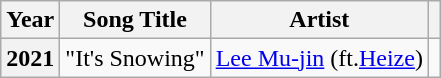<table class="wikitable plainrowheaders sortable">
<tr>
<th scope="col">Year</th>
<th scope="col">Song Title</th>
<th scope="col">Artist</th>
<th scope="col" class="unsortable"></th>
</tr>
<tr>
<th scope="row">2021</th>
<td>"It's Snowing"</td>
<td><a href='#'>Lee Mu-jin</a> (ft.<a href='#'>Heize</a>)</td>
<td></td>
</tr>
</table>
